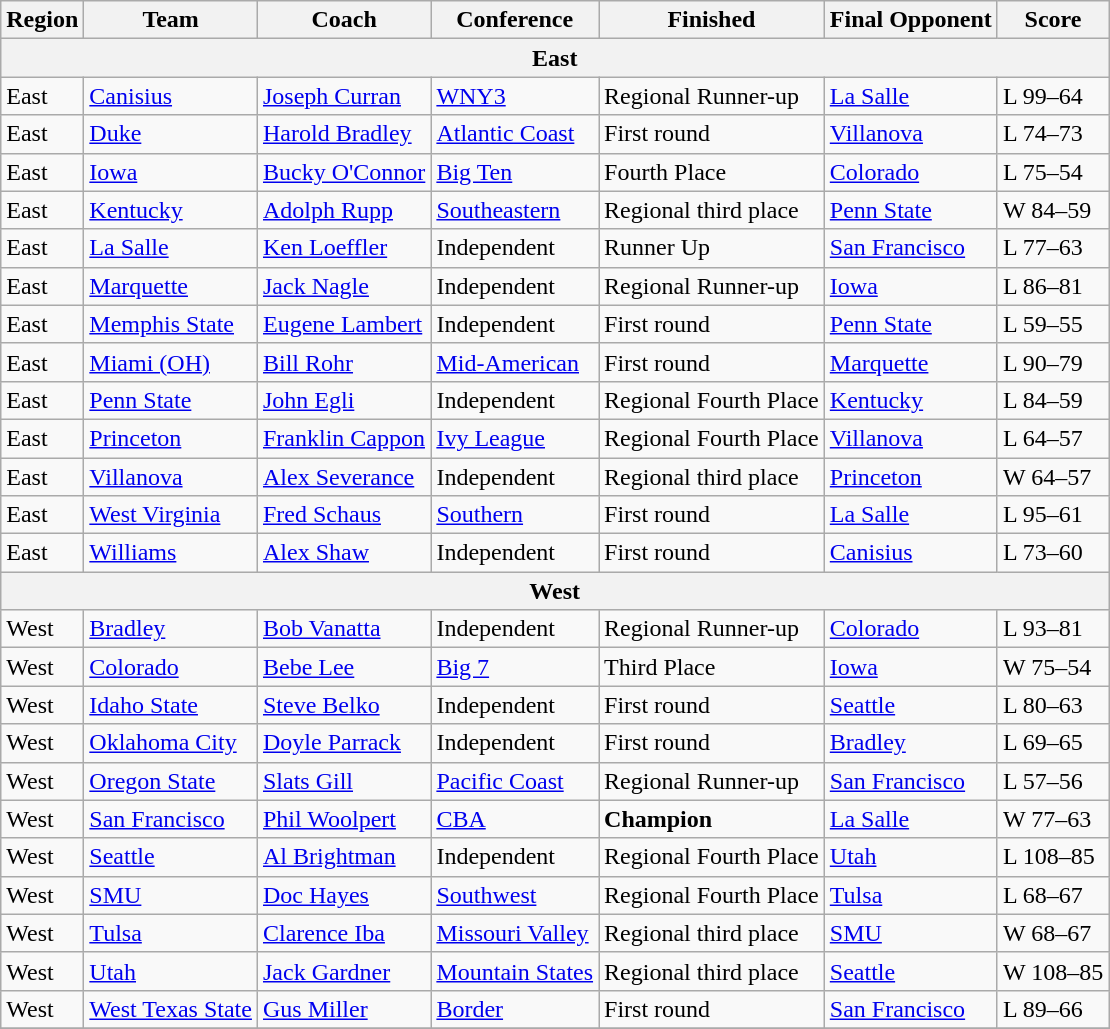<table class=wikitable>
<tr>
<th>Region</th>
<th>Team</th>
<th>Coach</th>
<th>Conference</th>
<th>Finished</th>
<th>Final Opponent</th>
<th>Score</th>
</tr>
<tr>
<th colspan=7>East</th>
</tr>
<tr>
<td>East</td>
<td><a href='#'>Canisius</a></td>
<td><a href='#'>Joseph Curran</a></td>
<td><a href='#'>WNY3</a></td>
<td>Regional Runner-up</td>
<td><a href='#'>La Salle</a></td>
<td>L 99–64</td>
</tr>
<tr>
<td>East</td>
<td><a href='#'>Duke</a></td>
<td><a href='#'>Harold Bradley</a></td>
<td><a href='#'>Atlantic Coast</a></td>
<td>First round</td>
<td><a href='#'>Villanova</a></td>
<td>L 74–73</td>
</tr>
<tr>
<td>East</td>
<td><a href='#'>Iowa</a></td>
<td><a href='#'>Bucky O'Connor</a></td>
<td><a href='#'>Big Ten</a></td>
<td>Fourth Place</td>
<td><a href='#'>Colorado</a></td>
<td>L 75–54</td>
</tr>
<tr>
<td>East</td>
<td><a href='#'>Kentucky</a></td>
<td><a href='#'>Adolph Rupp</a></td>
<td><a href='#'>Southeastern</a></td>
<td>Regional third place</td>
<td><a href='#'>Penn State</a></td>
<td>W 84–59</td>
</tr>
<tr>
<td>East</td>
<td><a href='#'>La Salle</a></td>
<td><a href='#'>Ken Loeffler</a></td>
<td>Independent</td>
<td>Runner Up</td>
<td><a href='#'>San Francisco</a></td>
<td>L 77–63</td>
</tr>
<tr>
<td>East</td>
<td><a href='#'>Marquette</a></td>
<td><a href='#'>Jack Nagle</a></td>
<td>Independent</td>
<td>Regional Runner-up</td>
<td><a href='#'>Iowa</a></td>
<td>L 86–81</td>
</tr>
<tr>
<td>East</td>
<td><a href='#'>Memphis State</a></td>
<td><a href='#'>Eugene Lambert</a></td>
<td>Independent</td>
<td>First round</td>
<td><a href='#'>Penn State</a></td>
<td>L 59–55</td>
</tr>
<tr>
<td>East</td>
<td><a href='#'>Miami (OH)</a></td>
<td><a href='#'>Bill Rohr</a></td>
<td><a href='#'>Mid-American</a></td>
<td>First round</td>
<td><a href='#'>Marquette</a></td>
<td>L 90–79</td>
</tr>
<tr>
<td>East</td>
<td><a href='#'>Penn State</a></td>
<td><a href='#'>John Egli</a></td>
<td>Independent</td>
<td>Regional Fourth Place</td>
<td><a href='#'>Kentucky</a></td>
<td>L 84–59</td>
</tr>
<tr>
<td>East</td>
<td><a href='#'>Princeton</a></td>
<td><a href='#'>Franklin Cappon</a></td>
<td><a href='#'>Ivy League</a></td>
<td>Regional Fourth Place</td>
<td><a href='#'>Villanova</a></td>
<td>L 64–57</td>
</tr>
<tr>
<td>East</td>
<td><a href='#'>Villanova</a></td>
<td><a href='#'>Alex Severance</a></td>
<td>Independent</td>
<td>Regional third place</td>
<td><a href='#'>Princeton</a></td>
<td>W 64–57</td>
</tr>
<tr>
<td>East</td>
<td><a href='#'>West Virginia</a></td>
<td><a href='#'>Fred Schaus</a></td>
<td><a href='#'>Southern</a></td>
<td>First round</td>
<td><a href='#'>La Salle</a></td>
<td>L 95–61</td>
</tr>
<tr>
<td>East</td>
<td><a href='#'>Williams</a></td>
<td><a href='#'>Alex Shaw</a></td>
<td>Independent</td>
<td>First round</td>
<td><a href='#'>Canisius</a></td>
<td>L 73–60</td>
</tr>
<tr>
<th colspan=7>West</th>
</tr>
<tr>
<td>West</td>
<td><a href='#'>Bradley</a></td>
<td><a href='#'>Bob Vanatta</a></td>
<td>Independent</td>
<td>Regional Runner-up</td>
<td><a href='#'>Colorado</a></td>
<td>L 93–81</td>
</tr>
<tr>
<td>West</td>
<td><a href='#'>Colorado</a></td>
<td><a href='#'>Bebe Lee</a></td>
<td><a href='#'>Big 7</a></td>
<td>Third Place</td>
<td><a href='#'>Iowa</a></td>
<td>W 75–54</td>
</tr>
<tr>
<td>West</td>
<td><a href='#'>Idaho State</a></td>
<td><a href='#'>Steve Belko</a></td>
<td>Independent</td>
<td>First round</td>
<td><a href='#'>Seattle</a></td>
<td>L 80–63</td>
</tr>
<tr>
<td>West</td>
<td><a href='#'>Oklahoma City</a></td>
<td><a href='#'>Doyle Parrack</a></td>
<td>Independent</td>
<td>First round</td>
<td><a href='#'>Bradley</a></td>
<td>L 69–65</td>
</tr>
<tr>
<td>West</td>
<td><a href='#'>Oregon State</a></td>
<td><a href='#'>Slats Gill</a></td>
<td><a href='#'>Pacific Coast</a></td>
<td>Regional Runner-up</td>
<td><a href='#'>San Francisco</a></td>
<td>L 57–56</td>
</tr>
<tr>
<td>West</td>
<td><a href='#'>San Francisco</a></td>
<td><a href='#'>Phil Woolpert</a></td>
<td><a href='#'>CBA</a></td>
<td><strong>Champion</strong></td>
<td><a href='#'>La Salle</a></td>
<td>W 77–63</td>
</tr>
<tr>
<td>West</td>
<td><a href='#'>Seattle</a></td>
<td><a href='#'>Al Brightman</a></td>
<td>Independent</td>
<td>Regional Fourth Place</td>
<td><a href='#'>Utah</a></td>
<td>L 108–85</td>
</tr>
<tr>
<td>West</td>
<td><a href='#'>SMU</a></td>
<td><a href='#'>Doc Hayes</a></td>
<td><a href='#'>Southwest</a></td>
<td>Regional Fourth Place</td>
<td><a href='#'>Tulsa</a></td>
<td>L 68–67</td>
</tr>
<tr>
<td>West</td>
<td><a href='#'>Tulsa</a></td>
<td><a href='#'>Clarence Iba</a></td>
<td><a href='#'>Missouri Valley</a></td>
<td>Regional third place</td>
<td><a href='#'>SMU</a></td>
<td>W 68–67</td>
</tr>
<tr>
<td>West</td>
<td><a href='#'>Utah</a></td>
<td><a href='#'>Jack Gardner</a></td>
<td><a href='#'>Mountain States</a></td>
<td>Regional third place</td>
<td><a href='#'>Seattle</a></td>
<td>W 108–85</td>
</tr>
<tr>
<td>West</td>
<td><a href='#'>West Texas State</a></td>
<td><a href='#'>Gus Miller</a></td>
<td><a href='#'>Border</a></td>
<td>First round</td>
<td><a href='#'>San Francisco</a></td>
<td>L 89–66</td>
</tr>
<tr>
</tr>
</table>
